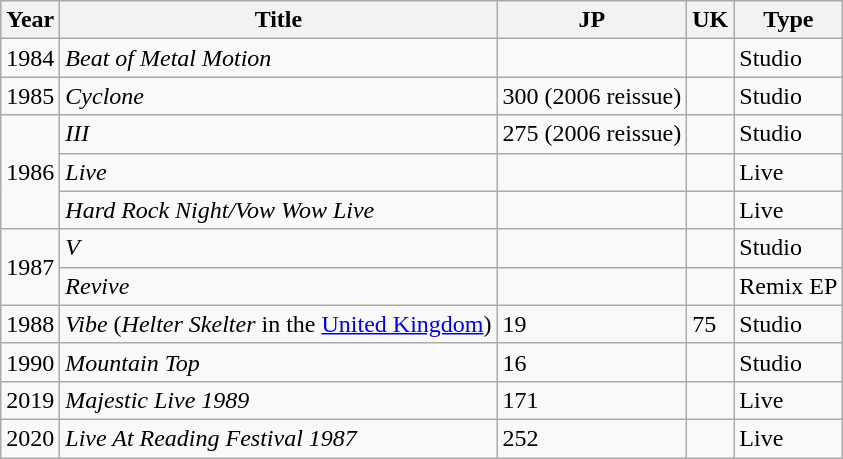<table class="wikitable">
<tr>
<th>Year</th>
<th>Title</th>
<th>JP</th>
<th>UK</th>
<th>Type</th>
</tr>
<tr>
<td>1984</td>
<td><em>Beat of Metal Motion</em></td>
<td></td>
<td></td>
<td>Studio</td>
</tr>
<tr>
<td>1985</td>
<td><em>Cyclone</em></td>
<td>300 (2006 reissue)</td>
<td></td>
<td>Studio</td>
</tr>
<tr>
<td rowspan="3">1986</td>
<td><em>III</em></td>
<td>275 (2006 reissue)</td>
<td></td>
<td>Studio</td>
</tr>
<tr>
<td><em>Live</em></td>
<td></td>
<td></td>
<td>Live</td>
</tr>
<tr>
<td><em>Hard Rock Night/Vow Wow Live</em></td>
<td></td>
<td></td>
<td>Live</td>
</tr>
<tr>
<td rowspan="2">1987</td>
<td><em>V</em></td>
<td></td>
<td></td>
<td>Studio</td>
</tr>
<tr>
<td><em>Revive</em></td>
<td></td>
<td></td>
<td>Remix EP</td>
</tr>
<tr>
<td>1988</td>
<td><em>Vibe</em> (<em>Helter Skelter</em> in the <a href='#'>United Kingdom</a>)</td>
<td>19</td>
<td>75</td>
<td>Studio</td>
</tr>
<tr>
<td>1990</td>
<td><em>Mountain Top</em></td>
<td>16</td>
<td></td>
<td>Studio</td>
</tr>
<tr>
<td>2019</td>
<td><em>Majestic Live 1989</em></td>
<td>171</td>
<td></td>
<td>Live</td>
</tr>
<tr>
<td>2020</td>
<td><em>Live At Reading Festival 1987</em></td>
<td>252</td>
<td></td>
<td>Live</td>
</tr>
</table>
